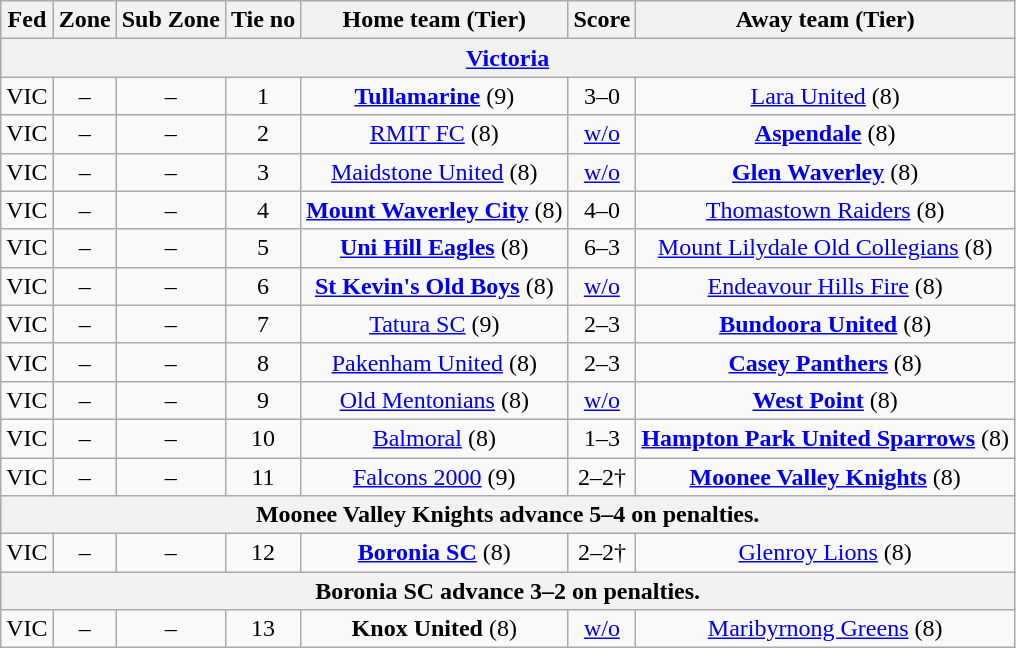<table class="wikitable" style="text-align:center">
<tr>
<th>Fed</th>
<th>Zone</th>
<th>Sub Zone</th>
<th>Tie no</th>
<th>Home team (Tier)</th>
<th>Score</th>
<th>Away team (Tier)</th>
</tr>
<tr>
<th colspan=7><a href='#'>Victoria</a></th>
</tr>
<tr>
<td>VIC</td>
<td>–</td>
<td>–</td>
<td>1</td>
<td><strong><a href='#'>Tullamarine</a></strong> (9)</td>
<td>3–0</td>
<td><a href='#'>Lara United</a> (8)</td>
</tr>
<tr>
<td>VIC</td>
<td>–</td>
<td>–</td>
<td>2</td>
<td><a href='#'>RMIT FC</a> (8)</td>
<td><a href='#'>w/o</a></td>
<td><strong><a href='#'>Aspendale</a></strong> (8)</td>
</tr>
<tr>
<td>VIC</td>
<td>–</td>
<td>–</td>
<td>3</td>
<td><a href='#'>Maidstone United</a> (8)</td>
<td><a href='#'>w/o</a></td>
<td><strong><a href='#'>Glen Waverley</a></strong> (8)</td>
</tr>
<tr>
<td>VIC</td>
<td>–</td>
<td>–</td>
<td>4</td>
<td><strong><a href='#'>Mount Waverley City</a></strong> (8)</td>
<td>4–0</td>
<td><a href='#'>Thomastown Raiders</a> (8)</td>
</tr>
<tr>
<td>VIC</td>
<td>–</td>
<td>–</td>
<td>5</td>
<td><strong><a href='#'>Uni Hill Eagles</a></strong> (8)</td>
<td>6–3</td>
<td><a href='#'>Mount Lilydale Old Collegians</a> (8)</td>
</tr>
<tr>
<td>VIC</td>
<td>–</td>
<td>–</td>
<td>6</td>
<td><strong><a href='#'>St Kevin's Old Boys</a></strong> (8)</td>
<td><a href='#'>w/o</a></td>
<td><a href='#'>Endeavour Hills Fire</a> (8)</td>
</tr>
<tr>
<td>VIC</td>
<td>–</td>
<td>–</td>
<td>7</td>
<td><a href='#'>Tatura SC</a> (9)</td>
<td>2–3</td>
<td><strong><a href='#'>Bundoora United</a></strong> (8)</td>
</tr>
<tr>
<td>VIC</td>
<td>–</td>
<td>–</td>
<td>8</td>
<td><a href='#'>Pakenham United</a> (8)</td>
<td>2–3</td>
<td><strong><a href='#'>Casey Panthers</a></strong> (8)</td>
</tr>
<tr>
<td>VIC</td>
<td>–</td>
<td>–</td>
<td>9</td>
<td><a href='#'>Old Mentonians</a> (8)</td>
<td><a href='#'>w/o</a></td>
<td><strong><a href='#'>West Point</a></strong> (8)</td>
</tr>
<tr>
<td>VIC</td>
<td>–</td>
<td>–</td>
<td>10</td>
<td><a href='#'>Balmoral</a> (8)</td>
<td>1–3</td>
<td><strong><a href='#'>Hampton Park United Sparrows</a></strong> (8)</td>
</tr>
<tr>
<td>VIC</td>
<td>–</td>
<td>–</td>
<td>11</td>
<td><a href='#'>Falcons 2000</a> (9)</td>
<td>2–2†</td>
<td><strong><a href='#'>Moonee Valley Knights</a></strong> (8)</td>
</tr>
<tr>
<th colspan=7>Moonee Valley Knights advance 5–4 on penalties.</th>
</tr>
<tr>
<td>VIC</td>
<td>–</td>
<td>–</td>
<td>12</td>
<td><strong><a href='#'>Boronia SC</a></strong> (8)</td>
<td>2–2†</td>
<td><a href='#'>Glenroy Lions</a> (8)</td>
</tr>
<tr>
<th colspan=7>Boronia SC advance 3–2 on penalties.</th>
</tr>
<tr>
<td>VIC</td>
<td>–</td>
<td>–</td>
<td>13</td>
<td><strong>Knox United</strong> (8)</td>
<td><a href='#'>w/o</a></td>
<td><a href='#'>Maribyrnong Greens</a> (8)</td>
</tr>
</table>
